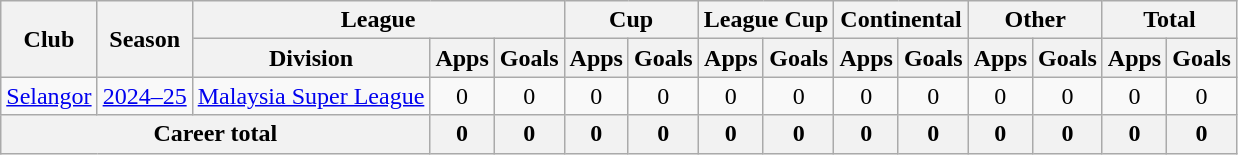<table class="wikitable" style="text-align: center;">
<tr>
<th rowspan="2">Club</th>
<th rowspan="2">Season</th>
<th colspan="3">League</th>
<th colspan="2">Cup</th>
<th colspan="2">League Cup</th>
<th colspan="2">Continental</th>
<th colspan="2">Other</th>
<th colspan="2">Total</th>
</tr>
<tr>
<th>Division</th>
<th>Apps</th>
<th>Goals</th>
<th>Apps</th>
<th>Goals</th>
<th>Apps</th>
<th>Goals</th>
<th>Apps</th>
<th>Goals</th>
<th>Apps</th>
<th>Goals</th>
<th>Apps</th>
<th>Goals</th>
</tr>
<tr>
<td><a href='#'>Selangor</a></td>
<td><a href='#'>2024–25</a></td>
<td><a href='#'>Malaysia Super League</a></td>
<td>0</td>
<td>0</td>
<td>0</td>
<td>0</td>
<td>0</td>
<td>0</td>
<td>0</td>
<td>0</td>
<td>0</td>
<td>0</td>
<td>0</td>
<td>0</td>
</tr>
<tr>
<th colspan="3">Career total</th>
<th>0</th>
<th>0</th>
<th>0</th>
<th>0</th>
<th>0</th>
<th>0</th>
<th>0</th>
<th>0</th>
<th>0</th>
<th>0</th>
<th>0</th>
<th>0</th>
</tr>
</table>
